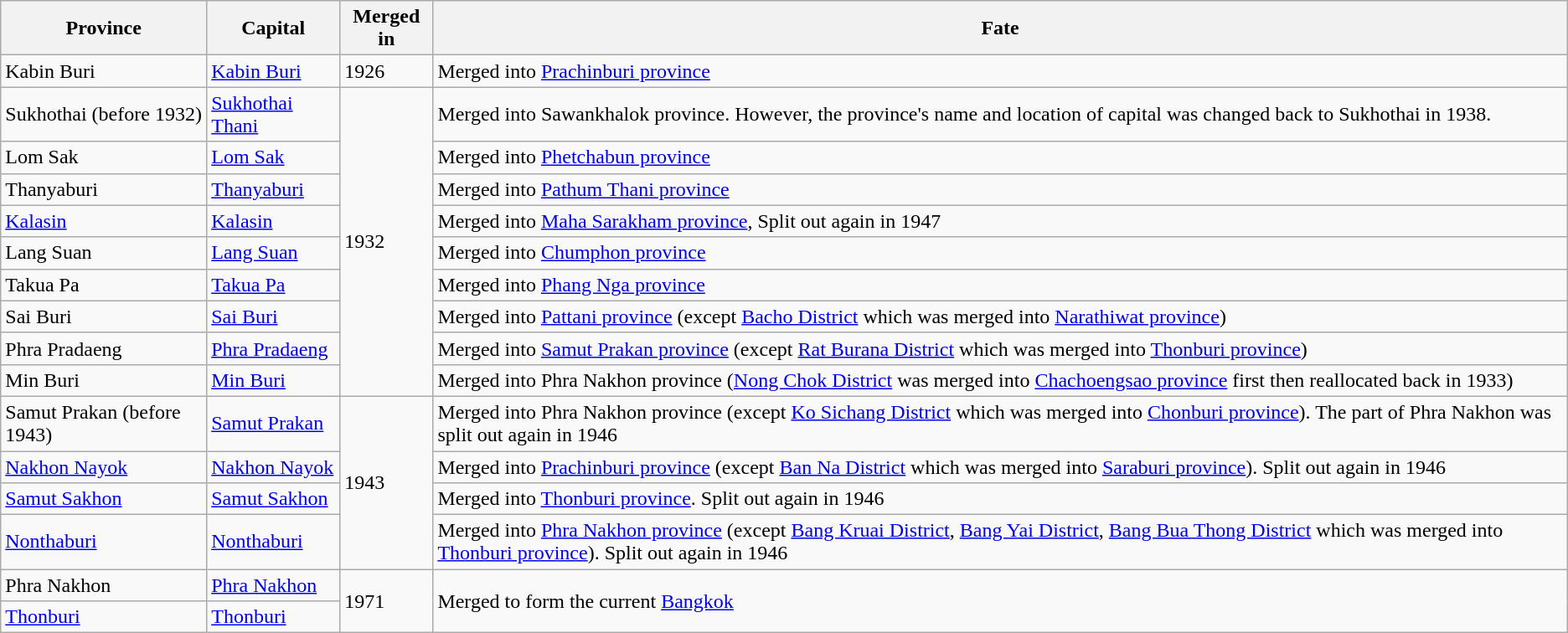<table class="wikitable sortable">
<tr>
<th>Province</th>
<th>Capital</th>
<th>Merged in</th>
<th>Fate</th>
</tr>
<tr>
<td>Kabin Buri</td>
<td><a href='#'>Kabin Buri</a></td>
<td>1926</td>
<td>Merged into <a href='#'>Prachinburi province</a></td>
</tr>
<tr>
<td>Sukhothai (before 1932)</td>
<td><a href='#'>Sukhothai Thani</a></td>
<td rowspan = "9">1932</td>
<td>Merged into Sawankhalok province. However, the province's name and location of capital was changed back to Sukhothai in 1938.</td>
</tr>
<tr>
<td>Lom Sak</td>
<td><a href='#'>Lom Sak</a></td>
<td>Merged into <a href='#'>Phetchabun province</a></td>
</tr>
<tr>
<td>Thanyaburi</td>
<td><a href='#'>Thanyaburi</a></td>
<td>Merged into <a href='#'>Pathum Thani province</a></td>
</tr>
<tr>
<td><a href='#'>Kalasin</a></td>
<td><a href='#'>Kalasin</a></td>
<td>Merged into <a href='#'>Maha Sarakham province</a>, Split out again in 1947</td>
</tr>
<tr>
<td>Lang Suan</td>
<td><a href='#'>Lang Suan</a></td>
<td>Merged into <a href='#'>Chumphon province</a></td>
</tr>
<tr>
<td>Takua Pa</td>
<td><a href='#'>Takua Pa</a></td>
<td>Merged into <a href='#'>Phang Nga province</a></td>
</tr>
<tr>
<td>Sai Buri</td>
<td><a href='#'>Sai Buri</a></td>
<td>Merged into <a href='#'>Pattani province</a> (except <a href='#'>Bacho District</a> which was merged into <a href='#'>Narathiwat province</a>)</td>
</tr>
<tr>
<td>Phra Pradaeng</td>
<td><a href='#'>Phra Pradaeng</a></td>
<td>Merged into <a href='#'>Samut Prakan province</a> (except <a href='#'>Rat Burana District</a> which was merged into <a href='#'>Thonburi province</a>)</td>
</tr>
<tr>
<td>Min Buri</td>
<td><a href='#'>Min Buri</a></td>
<td>Merged into Phra Nakhon province (<a href='#'>Nong Chok District</a> was merged into <a href='#'>Chachoengsao province</a> first then reallocated back in 1933)</td>
</tr>
<tr>
<td>Samut Prakan (before 1943)</td>
<td><a href='#'>Samut Prakan</a></td>
<td rowspan = "4">1943</td>
<td>Merged into Phra Nakhon province (except <a href='#'>Ko Sichang District</a> which was merged into <a href='#'>Chonburi province</a>). The part of Phra Nakhon was split out again in 1946</td>
</tr>
<tr>
<td><a href='#'>Nakhon Nayok</a></td>
<td><a href='#'>Nakhon Nayok</a></td>
<td>Merged into <a href='#'>Prachinburi province</a> (except <a href='#'>Ban Na District</a> which was merged into <a href='#'>Saraburi province</a>). Split out again in 1946</td>
</tr>
<tr>
<td><a href='#'>Samut Sakhon</a></td>
<td><a href='#'>Samut Sakhon</a></td>
<td>Merged into <a href='#'>Thonburi province</a>. Split out again in 1946</td>
</tr>
<tr>
<td><a href='#'>Nonthaburi</a></td>
<td><a href='#'>Nonthaburi</a></td>
<td>Merged into <a href='#'>Phra Nakhon province</a> (except <a href='#'>Bang Kruai District</a>, <a href='#'>Bang Yai District</a>, <a href='#'>Bang Bua Thong District</a> which was merged into <a href='#'>Thonburi province</a>). Split out again in 1946</td>
</tr>
<tr>
<td>Phra Nakhon</td>
<td><a href='#'>Phra Nakhon</a></td>
<td rowspan = "2">1971</td>
<td rowspan = "2">Merged to form the current <a href='#'>Bangkok</a></td>
</tr>
<tr>
<td><a href='#'>Thonburi</a></td>
<td><a href='#'>Thonburi</a></td>
</tr>
</table>
